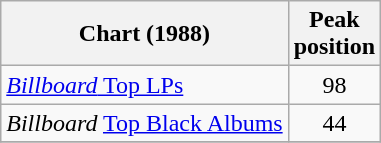<table class="wikitable">
<tr>
<th>Chart (1988)</th>
<th>Peak<br>position</th>
</tr>
<tr>
<td><a href='#'><em>Billboard</em> Top LPs</a></td>
<td align=center>98</td>
</tr>
<tr>
<td><em>Billboard</em> <a href='#'>Top Black Albums</a></td>
<td align=center>44</td>
</tr>
<tr>
</tr>
</table>
